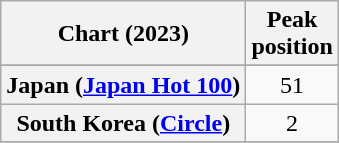<table class="wikitable plainrowheaders sortable" style="text-align:center">
<tr>
<th scope="col">Chart (2023)</th>
<th scope="col">Peak<br>position</th>
</tr>
<tr>
</tr>
<tr>
<th scope="row">Japan (<a href='#'>Japan Hot 100</a>)</th>
<td>51</td>
</tr>
<tr>
<th scope="row">South Korea (<a href='#'>Circle</a>)</th>
<td>2</td>
</tr>
<tr>
</tr>
</table>
